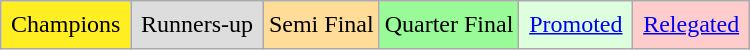<table class="wikitable">
<tr>
<td style="background-color:#FE2; padding:0.4em;">Champions</td>
<td style="background-color:#DDD; padding:0.4em;">Runners-up</td>
<td bgcolor=#FFDD99 padding:0.4em;">Semi Final</td>
<td bgcolor=palegreen padding:0.4em;">Quarter Final</td>
<td style="background-color:#DFD; padding:0.4em;"><a href='#'>Promoted</a></td>
<td style="background-color:#FCC; padding:0.4em;"><a href='#'>Relegated</a></td>
</tr>
</table>
